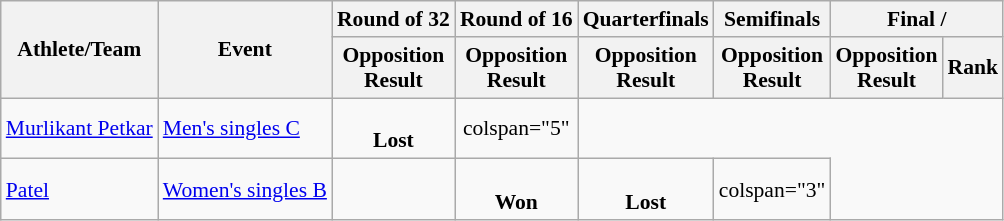<table class=wikitable style="font-size:90%">
<tr align=center>
<th rowspan="2">Athlete/Team</th>
<th rowspan="2">Event</th>
<th>Round of 32</th>
<th>Round of 16</th>
<th>Quarterfinals</th>
<th>Semifinals</th>
<th colspan="2">Final / </th>
</tr>
<tr>
<th>Opposition<br>Result</th>
<th>Opposition<br>Result</th>
<th>Opposition<br>Result</th>
<th>Opposition<br>Result</th>
<th>Opposition<br>Result</th>
<th>Rank</th>
</tr>
<tr align=center>
<td align=left><a href='#'>Murlikant Petkar</a></td>
<td align=left><a href='#'>Men's singles C</a></td>
<td><br> <strong>Lost</strong></td>
<td>colspan="5" </td>
</tr>
<tr align=center>
<td align=left><a href='#'>Patel</a></td>
<td align=left><a href='#'>Women's singles B</a></td>
<td></td>
<td><br> <strong>Won</strong></td>
<td><br> <strong>Lost</strong></td>
<td>colspan="3" </td>
</tr>
</table>
